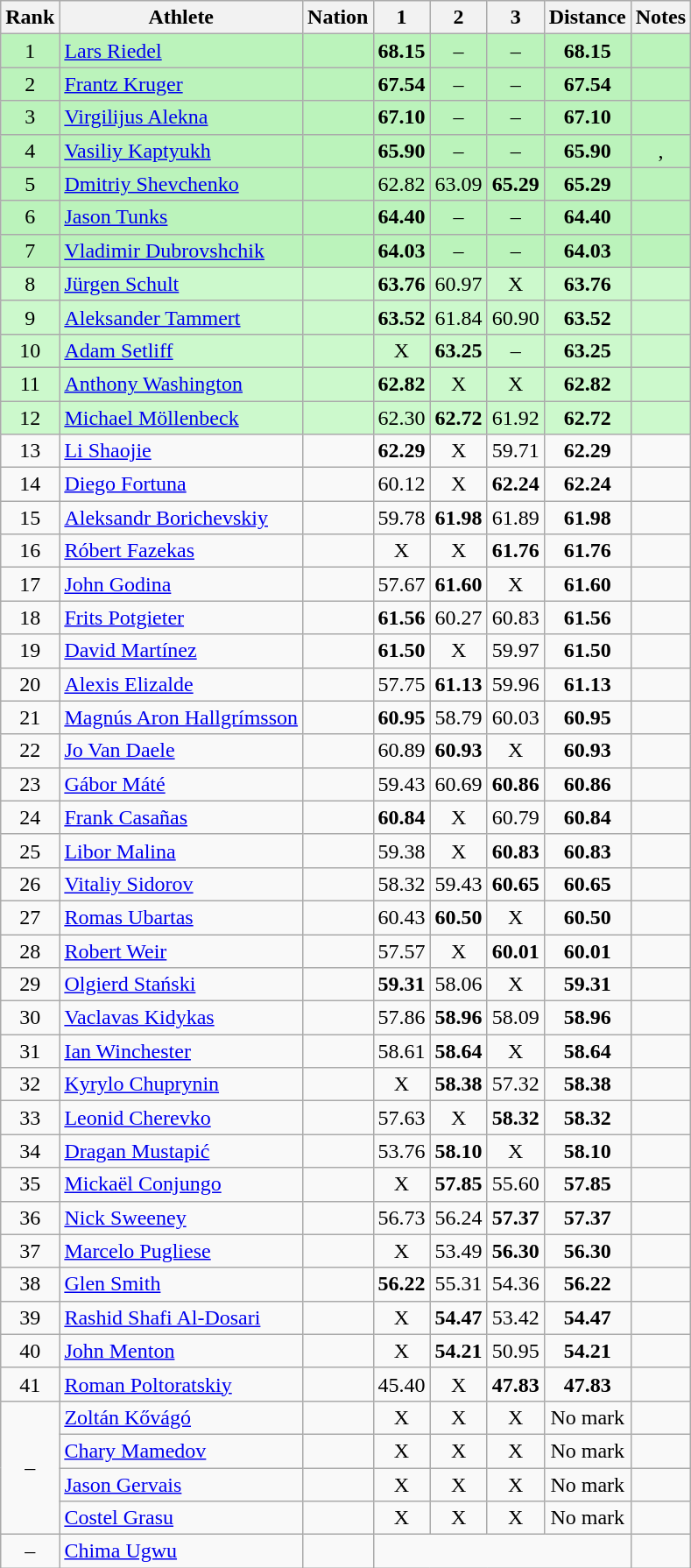<table class="wikitable sortable" style="text-align:center;">
<tr>
<th>Rank</th>
<th>Athlete</th>
<th>Nation</th>
<th>1</th>
<th>2</th>
<th>3</th>
<th>Distance</th>
<th>Notes</th>
</tr>
<tr style="background:#bbf3bb;">
<td>1</td>
<td align=left><a href='#'>Lars Riedel</a></td>
<td align=left></td>
<td><strong>68.15</strong></td>
<td data-sort-value=1.00>–</td>
<td data-sort-value=1.00>–</td>
<td><strong>68.15</strong></td>
<td></td>
</tr>
<tr style="background:#bbf3bb;">
<td>2</td>
<td align=left><a href='#'>Frantz Kruger</a></td>
<td align=left></td>
<td><strong>67.54</strong></td>
<td data-sort-value=1.00>–</td>
<td data-sort-value=1.00>–</td>
<td><strong>67.54</strong></td>
<td></td>
</tr>
<tr style="background:#bbf3bb;">
<td>3</td>
<td align=left><a href='#'>Virgilijus Alekna</a></td>
<td align=left></td>
<td><strong>67.10</strong></td>
<td data-sort-value=1.00>–</td>
<td data-sort-value=1.00>–</td>
<td><strong>67.10</strong></td>
<td></td>
</tr>
<tr style="background:#bbf3bb;">
<td>4</td>
<td align=left><a href='#'>Vasiliy Kaptyukh</a></td>
<td align=left></td>
<td><strong>65.90</strong></td>
<td data-sort-value=1.00>–</td>
<td data-sort-value=1.00>–</td>
<td><strong>65.90</strong></td>
<td>, </td>
</tr>
<tr style="background:#bbf3bb;">
<td>5</td>
<td align=left><a href='#'>Dmitriy Shevchenko</a></td>
<td align=left></td>
<td>62.82</td>
<td>63.09</td>
<td><strong>65.29</strong></td>
<td><strong>65.29</strong></td>
<td></td>
</tr>
<tr style="background:#bbf3bb;">
<td>6</td>
<td align=left><a href='#'>Jason Tunks</a></td>
<td align=left></td>
<td><strong>64.40</strong></td>
<td data-sort-value=1.00>–</td>
<td data-sort-value=1.00>–</td>
<td><strong>64.40</strong></td>
<td></td>
</tr>
<tr style="background:#bbf3bb;">
<td>7</td>
<td align=left><a href='#'>Vladimir Dubrovshchik</a></td>
<td align=left></td>
<td><strong>64.03</strong></td>
<td data-sort-value=1.00>–</td>
<td data-sort-value=1.00>–</td>
<td><strong>64.03</strong></td>
<td></td>
</tr>
<tr style="background:#ccf9cc;">
<td>8</td>
<td align=left><a href='#'>Jürgen Schult</a></td>
<td align=left></td>
<td><strong>63.76</strong></td>
<td>60.97</td>
<td data-sort-value=1.00>X</td>
<td><strong>63.76</strong></td>
<td></td>
</tr>
<tr style="background:#ccf9cc;">
<td>9</td>
<td align=left><a href='#'>Aleksander Tammert</a></td>
<td align=left></td>
<td><strong>63.52</strong></td>
<td>61.84</td>
<td>60.90</td>
<td><strong>63.52</strong></td>
<td></td>
</tr>
<tr style="background:#ccf9cc;">
<td>10</td>
<td align=left><a href='#'>Adam Setliff</a></td>
<td align=left></td>
<td data-sort-value=1.00>X</td>
<td><strong>63.25</strong></td>
<td data-sort-value=1.00>–</td>
<td><strong>63.25</strong></td>
<td></td>
</tr>
<tr style="background:#ccf9cc;">
<td>11</td>
<td align=left><a href='#'>Anthony Washington</a></td>
<td align=left></td>
<td><strong>62.82</strong></td>
<td data-sort-value=1.00>X</td>
<td data-sort-value=1.00>X</td>
<td><strong>62.82</strong></td>
<td></td>
</tr>
<tr style="background:#ccf9cc;">
<td>12</td>
<td align=left><a href='#'>Michael Möllenbeck</a></td>
<td align=left></td>
<td>62.30</td>
<td><strong>62.72</strong></td>
<td>61.92</td>
<td><strong>62.72</strong></td>
<td></td>
</tr>
<tr>
<td>13</td>
<td align=left><a href='#'>Li Shaojie</a></td>
<td align=left></td>
<td><strong>62.29</strong></td>
<td data-sort-value=1.00>X</td>
<td>59.71</td>
<td><strong>62.29</strong></td>
<td></td>
</tr>
<tr>
<td>14</td>
<td align=left><a href='#'>Diego Fortuna</a></td>
<td align=left></td>
<td>60.12</td>
<td data-sort-value=1.00>X</td>
<td><strong>62.24</strong></td>
<td><strong>62.24</strong></td>
<td></td>
</tr>
<tr>
<td>15</td>
<td align=left><a href='#'>Aleksandr Borichevskiy</a></td>
<td align=left></td>
<td>59.78</td>
<td><strong>61.98</strong></td>
<td>61.89</td>
<td><strong>61.98</strong></td>
<td></td>
</tr>
<tr>
<td>16</td>
<td align=left><a href='#'>Róbert Fazekas</a></td>
<td align=left></td>
<td data-sort-value=1.00>X</td>
<td data-sort-value=1.00>X</td>
<td><strong>61.76</strong></td>
<td><strong>61.76</strong></td>
<td></td>
</tr>
<tr>
<td>17</td>
<td align=left><a href='#'>John Godina</a></td>
<td align=left></td>
<td>57.67</td>
<td><strong>61.60</strong></td>
<td data-sort-value=1.00>X</td>
<td><strong>61.60</strong></td>
<td></td>
</tr>
<tr>
<td>18</td>
<td align=left><a href='#'>Frits Potgieter</a></td>
<td align=left></td>
<td><strong>61.56</strong></td>
<td>60.27</td>
<td>60.83</td>
<td><strong>61.56</strong></td>
<td></td>
</tr>
<tr>
<td>19</td>
<td align=left><a href='#'>David Martínez</a></td>
<td align=left></td>
<td><strong>61.50</strong></td>
<td data-sort-value=1.00>X</td>
<td>59.97</td>
<td><strong>61.50</strong></td>
<td></td>
</tr>
<tr>
<td>20</td>
<td align=left><a href='#'>Alexis Elizalde</a></td>
<td align=left></td>
<td>57.75</td>
<td><strong>61.13</strong></td>
<td>59.96</td>
<td><strong>61.13</strong></td>
<td></td>
</tr>
<tr>
<td>21</td>
<td align=left><a href='#'>Magnús Aron Hallgrímsson</a></td>
<td align=left></td>
<td><strong>60.95</strong></td>
<td>58.79</td>
<td>60.03</td>
<td><strong>60.95</strong></td>
<td></td>
</tr>
<tr>
<td>22</td>
<td align=left><a href='#'>Jo Van Daele</a></td>
<td align=left></td>
<td>60.89</td>
<td><strong>60.93</strong></td>
<td data-sort-value=1.00>X</td>
<td><strong>60.93</strong></td>
<td></td>
</tr>
<tr>
<td>23</td>
<td align=left><a href='#'>Gábor Máté</a></td>
<td align=left></td>
<td>59.43</td>
<td>60.69</td>
<td><strong>60.86</strong></td>
<td><strong>60.86</strong></td>
<td></td>
</tr>
<tr>
<td>24</td>
<td align=left><a href='#'>Frank Casañas</a></td>
<td align=left></td>
<td><strong>60.84</strong></td>
<td data-sort-value=1.00>X</td>
<td>60.79</td>
<td><strong>60.84</strong></td>
<td></td>
</tr>
<tr>
<td>25</td>
<td align=left><a href='#'>Libor Malina</a></td>
<td align=left></td>
<td>59.38</td>
<td data-sort-value=1.00>X</td>
<td><strong>60.83</strong></td>
<td><strong>60.83</strong></td>
<td></td>
</tr>
<tr>
<td>26</td>
<td align=left><a href='#'>Vitaliy Sidorov</a></td>
<td align=left></td>
<td>58.32</td>
<td>59.43</td>
<td><strong>60.65</strong></td>
<td><strong>60.65</strong></td>
<td></td>
</tr>
<tr>
<td>27</td>
<td align=left><a href='#'>Romas Ubartas</a></td>
<td align=left></td>
<td>60.43</td>
<td><strong>60.50</strong></td>
<td data-sort-value=1.00>X</td>
<td><strong>60.50</strong></td>
<td></td>
</tr>
<tr>
<td>28</td>
<td align=left><a href='#'>Robert Weir</a></td>
<td align=left></td>
<td>57.57</td>
<td data-sort-value=1.00>X</td>
<td><strong>60.01</strong></td>
<td><strong>60.01</strong></td>
<td></td>
</tr>
<tr>
<td>29</td>
<td align=left><a href='#'>Olgierd Stański</a></td>
<td align=left></td>
<td><strong>59.31</strong></td>
<td>58.06</td>
<td data-sort-value=1.00>X</td>
<td><strong>59.31</strong></td>
<td></td>
</tr>
<tr>
<td>30</td>
<td align=left><a href='#'>Vaclavas Kidykas</a></td>
<td align=left></td>
<td>57.86</td>
<td><strong>58.96</strong></td>
<td>58.09</td>
<td><strong>58.96</strong></td>
<td></td>
</tr>
<tr>
<td>31</td>
<td align=left><a href='#'>Ian Winchester</a></td>
<td align=left></td>
<td>58.61</td>
<td><strong>58.64</strong></td>
<td data-sort-value=1.00>X</td>
<td><strong>58.64</strong></td>
<td></td>
</tr>
<tr>
<td>32</td>
<td align=left><a href='#'>Kyrylo Chuprynin</a></td>
<td align=left></td>
<td data-sort-value=1.00>X</td>
<td><strong>58.38</strong></td>
<td>57.32</td>
<td><strong>58.38</strong></td>
<td></td>
</tr>
<tr>
<td>33</td>
<td align=left><a href='#'>Leonid Cherevko</a></td>
<td align=left></td>
<td>57.63</td>
<td data-sort-value=1.00>X</td>
<td><strong>58.32</strong></td>
<td><strong>58.32</strong></td>
<td></td>
</tr>
<tr>
<td>34</td>
<td align=left><a href='#'>Dragan Mustapić</a></td>
<td align=left></td>
<td>53.76</td>
<td><strong>58.10</strong></td>
<td data-sort-value=1.00>X</td>
<td><strong>58.10</strong></td>
<td></td>
</tr>
<tr>
<td>35</td>
<td align=left><a href='#'>Mickaël Conjungo</a></td>
<td align=left></td>
<td data-sort-value=1.00>X</td>
<td><strong>57.85</strong></td>
<td>55.60</td>
<td><strong>57.85</strong></td>
<td></td>
</tr>
<tr>
<td>36</td>
<td align=left><a href='#'>Nick Sweeney</a></td>
<td align=left></td>
<td>56.73</td>
<td>56.24</td>
<td><strong>57.37</strong></td>
<td><strong>57.37</strong></td>
<td></td>
</tr>
<tr>
<td>37</td>
<td align=left><a href='#'>Marcelo Pugliese</a></td>
<td align=left></td>
<td data-sort-value=1.00>X</td>
<td>53.49</td>
<td><strong>56.30</strong></td>
<td><strong>56.30</strong></td>
<td></td>
</tr>
<tr>
<td>38</td>
<td align=left><a href='#'>Glen Smith</a></td>
<td align=left></td>
<td><strong>56.22</strong></td>
<td>55.31</td>
<td>54.36</td>
<td><strong>56.22</strong></td>
<td></td>
</tr>
<tr>
<td>39</td>
<td align=left><a href='#'>Rashid Shafi Al-Dosari</a></td>
<td align=left></td>
<td data-sort-value=1.00>X</td>
<td><strong>54.47</strong></td>
<td>53.42</td>
<td><strong>54.47</strong></td>
<td></td>
</tr>
<tr>
<td>40</td>
<td align=left><a href='#'>John Menton</a></td>
<td align=left></td>
<td data-sort-value=1.00>X</td>
<td><strong>54.21</strong></td>
<td>50.95</td>
<td><strong>54.21</strong></td>
<td></td>
</tr>
<tr>
<td>41</td>
<td align=left><a href='#'>Roman Poltoratskiy</a></td>
<td align=left></td>
<td>45.40</td>
<td data-sort-value=1.00>X</td>
<td><strong>47.83</strong></td>
<td><strong>47.83</strong></td>
<td></td>
</tr>
<tr>
<td rowspan=4 data-sort-value=42>–</td>
<td align=left><a href='#'>Zoltán Kővágó</a></td>
<td align=left></td>
<td data-sort-value=1.00>X</td>
<td data-sort-value=1.00>X</td>
<td data-sort-value=1.00>X</td>
<td data-sort-value=1.00>No mark</td>
<td></td>
</tr>
<tr>
<td align=left><a href='#'>Chary Mamedov</a></td>
<td align=left></td>
<td data-sort-value=1.00>X</td>
<td data-sort-value=1.00>X</td>
<td data-sort-value=1.00>X</td>
<td data-sort-value=1.00>No mark</td>
<td></td>
</tr>
<tr>
<td align=left><a href='#'>Jason Gervais</a></td>
<td align=left></td>
<td data-sort-value=1.00>X</td>
<td data-sort-value=1.00>X</td>
<td data-sort-value=1.00>X</td>
<td data-sort-value=1.00>No mark</td>
<td></td>
</tr>
<tr>
<td align=left><a href='#'>Costel Grasu</a></td>
<td align=left></td>
<td data-sort-value=1.00>X</td>
<td data-sort-value=1.00>X</td>
<td data-sort-value=1.00>X</td>
<td data-sort-value=1.00>No mark</td>
<td></td>
</tr>
<tr>
<td data-sort-value=46>–</td>
<td align=left><a href='#'>Chima Ugwu</a></td>
<td align=left></td>
<td colspan=4 data-sort-value=0.00></td>
<td></td>
</tr>
</table>
